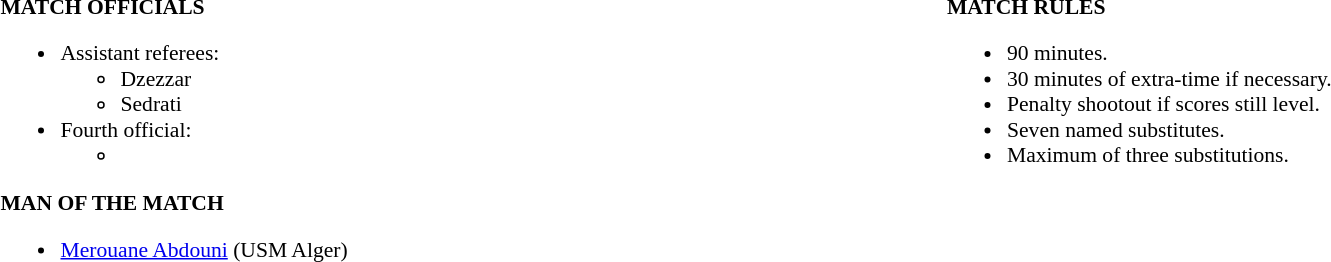<table width=100% style="font-size: 90%">
<tr>
<td width=50% valign=top><br><strong>MATCH OFFICIALS</strong> <ul><li>Assistant referees:<ul><li>Dzezzar</li><li>Sedrati</li></ul></li><li>Fourth official:<ul><li></li></ul></li></ul><strong>MAN OF THE MATCH</strong><ul><li> <a href='#'>Merouane Abdouni</a> (USM Alger)</li></ul></td>
<td style="width:50%; vertical-align:top;"><br><strong>MATCH RULES</strong><ul><li>90 minutes.</li><li>30 minutes of extra-time if necessary.</li><li>Penalty shootout if scores still level.</li><li>Seven named substitutes.</li><li>Maximum of three substitutions.</li></ul></td>
</tr>
</table>
